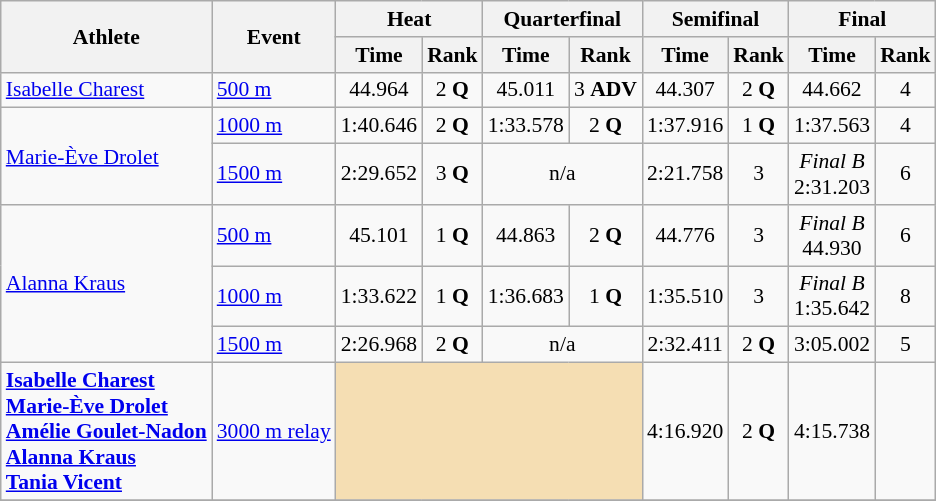<table class="wikitable" style="font-size:90%">
<tr>
<th rowspan="2">Athlete</th>
<th rowspan="2">Event</th>
<th colspan="2">Heat</th>
<th colspan="2">Quarterfinal</th>
<th colspan="2">Semifinal</th>
<th colspan="2">Final</th>
</tr>
<tr>
<th>Time</th>
<th>Rank</th>
<th>Time</th>
<th>Rank</th>
<th>Time</th>
<th>Rank</th>
<th>Time</th>
<th>Rank</th>
</tr>
<tr>
<td><a href='#'>Isabelle Charest</a></td>
<td><a href='#'>500 m</a></td>
<td align="center">44.964</td>
<td align="center">2 <strong>Q</strong></td>
<td align="center">45.011</td>
<td align="center">3 <strong>ADV</strong></td>
<td align="center">44.307</td>
<td align="center">2 <strong>Q</strong></td>
<td align="center">44.662</td>
<td align="center">4</td>
</tr>
<tr>
<td rowspan=2><a href='#'>Marie-Ève Drolet</a></td>
<td><a href='#'>1000 m</a></td>
<td align="center">1:40.646</td>
<td align="center">2 <strong>Q</strong></td>
<td align="center">1:33.578</td>
<td align="center">2 <strong>Q</strong></td>
<td align="center">1:37.916</td>
<td align="center">1 <strong>Q</strong></td>
<td align="center">1:37.563</td>
<td align="center">4</td>
</tr>
<tr>
<td><a href='#'>1500 m</a></td>
<td align="center">2:29.652</td>
<td align="center">3 <strong>Q</strong></td>
<td colspan=2 align="center">n/a</td>
<td align="center">2:21.758</td>
<td align="center">3</td>
<td align="center"><em>Final B</em> <br>2:31.203</td>
<td align="center">6</td>
</tr>
<tr>
<td rowspan=3><a href='#'>Alanna Kraus</a></td>
<td><a href='#'>500 m</a></td>
<td align="center">45.101</td>
<td align="center">1 <strong>Q</strong></td>
<td align="center">44.863</td>
<td align="center">2 <strong>Q</strong></td>
<td align="center">44.776</td>
<td align="center">3</td>
<td align="center"><em>Final B</em> <br>44.930</td>
<td align="center">6</td>
</tr>
<tr>
<td><a href='#'>1000 m</a></td>
<td align="center">1:33.622</td>
<td align="center">1 <strong>Q</strong></td>
<td align="center">1:36.683</td>
<td align="center">1 <strong>Q</strong></td>
<td align="center">1:35.510</td>
<td align="center">3</td>
<td align="center"><em>Final B</em> <br>1:35.642</td>
<td align="center">8</td>
</tr>
<tr>
<td><a href='#'>1500 m</a></td>
<td align="center">2:26.968</td>
<td align="center">2 <strong>Q</strong></td>
<td colspan=2 align="center">n/a</td>
<td align="center">2:32.411</td>
<td align="center">2 <strong>Q</strong></td>
<td align="center">3:05.002</td>
<td align="center">5</td>
</tr>
<tr>
<td><strong><a href='#'>Isabelle Charest</a><br><a href='#'>Marie-Ève Drolet</a><br><a href='#'>Amélie Goulet-Nadon</a><br><a href='#'>Alanna Kraus</a><br><a href='#'>Tania Vicent</a></strong></td>
<td><a href='#'>3000 m relay</a></td>
<td colspan=4 bgcolor=wheat></td>
<td align="center">4:16.920</td>
<td align="center">2 <strong>Q</strong></td>
<td align="center">4:15.738</td>
<td align="center"></td>
</tr>
<tr>
</tr>
</table>
